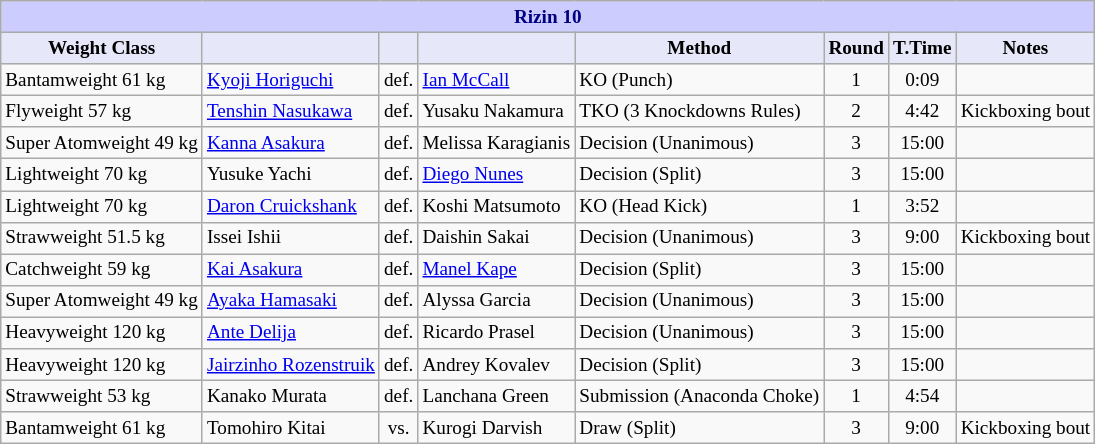<table class="wikitable" style="font-size: 80%;">
<tr>
<th colspan="8" style="background-color: #ccf; color: #000080; text-align: center;"><strong>Rizin 10</strong></th>
</tr>
<tr>
<th colspan="1" style="background-color: #E6E8FA; color: #000000; text-align: center;">Weight Class</th>
<th colspan="1" style="background-color: #E6E8FA; color: #000000; text-align: center;"></th>
<th colspan="1" style="background-color: #E6E8FA; color: #000000; text-align: center;"></th>
<th colspan="1" style="background-color: #E6E8FA; color: #000000; text-align: center;"></th>
<th colspan="1" style="background-color: #E6E8FA; color: #000000; text-align: center;">Method</th>
<th colspan="1" style="background-color: #E6E8FA; color: #000000; text-align: center;">Round</th>
<th colspan="1" style="background-color: #E6E8FA; color: #000000; text-align: center;">T.Time</th>
<th colspan="1" style="background-color: #E6E8FA; color: #000000; text-align: center;">Notes</th>
</tr>
<tr>
<td>Bantamweight 61 kg</td>
<td> <a href='#'>Kyoji Horiguchi</a></td>
<td align=center>def.</td>
<td> <a href='#'>Ian McCall</a></td>
<td>KO (Punch)</td>
<td align=center>1</td>
<td align=center>0:09</td>
<td></td>
</tr>
<tr>
<td>Flyweight 57 kg</td>
<td> <a href='#'>Tenshin Nasukawa</a></td>
<td align=center>def.</td>
<td> Yusaku Nakamura</td>
<td>TKO (3 Knockdowns Rules)</td>
<td align=center>2</td>
<td align=center>4:42</td>
<td>Kickboxing bout</td>
</tr>
<tr>
<td>Super Atomweight  49 kg</td>
<td> <a href='#'>Kanna Asakura</a></td>
<td align=center>def.</td>
<td> Melissa Karagianis</td>
<td>Decision (Unanimous)</td>
<td align=center>3</td>
<td align=center>15:00</td>
<td></td>
</tr>
<tr>
<td>Lightweight 70 kg</td>
<td> Yusuke Yachi</td>
<td align=center>def.</td>
<td> <a href='#'>Diego Nunes</a></td>
<td>Decision (Split)</td>
<td align=center>3</td>
<td align=center>15:00</td>
<td></td>
</tr>
<tr>
<td>Lightweight 70 kg</td>
<td> <a href='#'>Daron Cruickshank</a></td>
<td align=center>def.</td>
<td> Koshi Matsumoto</td>
<td>KO (Head Kick)</td>
<td align=center>1</td>
<td align=center>3:52</td>
<td></td>
</tr>
<tr>
<td>Strawweight 51.5 kg</td>
<td> Issei Ishii</td>
<td align=center>def.</td>
<td> Daishin Sakai</td>
<td>Decision (Unanimous)</td>
<td align=center>3</td>
<td align=center>9:00</td>
<td>Kickboxing bout</td>
</tr>
<tr>
<td>Catchweight 59 kg</td>
<td> <a href='#'>Kai Asakura</a></td>
<td align=center>def.</td>
<td> <a href='#'>Manel Kape</a></td>
<td>Decision (Split)</td>
<td align=center>3</td>
<td align=center>15:00</td>
<td></td>
</tr>
<tr>
<td>Super Atomweight 49 kg</td>
<td> <a href='#'>Ayaka Hamasaki</a></td>
<td align=center>def.</td>
<td> Alyssa Garcia</td>
<td>Decision (Unanimous)</td>
<td align=center>3</td>
<td align=center>15:00</td>
<td></td>
</tr>
<tr>
<td>Heavyweight 120 kg</td>
<td> <a href='#'>Ante Delija</a></td>
<td align=center>def.</td>
<td> Ricardo Prasel</td>
<td>Decision (Unanimous)</td>
<td align=center>3</td>
<td align=center>15:00</td>
<td></td>
</tr>
<tr>
<td>Heavyweight 120 kg</td>
<td> <a href='#'>Jairzinho Rozenstruik</a></td>
<td align=center>def.</td>
<td> Andrey Kovalev</td>
<td>Decision (Split)</td>
<td align=center>3</td>
<td align=center>15:00</td>
<td></td>
</tr>
<tr>
<td>Strawweight  53 kg</td>
<td> Kanako Murata</td>
<td align=center>def.</td>
<td> Lanchana Green</td>
<td>Submission (Anaconda Choke)</td>
<td align=center>1</td>
<td align=center>4:54</td>
<td></td>
</tr>
<tr>
<td>Bantamweight 61 kg</td>
<td> Tomohiro Kitai</td>
<td align=center>vs.</td>
<td> Kurogi Darvish</td>
<td>Draw (Split)</td>
<td align=center>3</td>
<td align=center>9:00</td>
<td>Kickboxing bout</td>
</tr>
</table>
